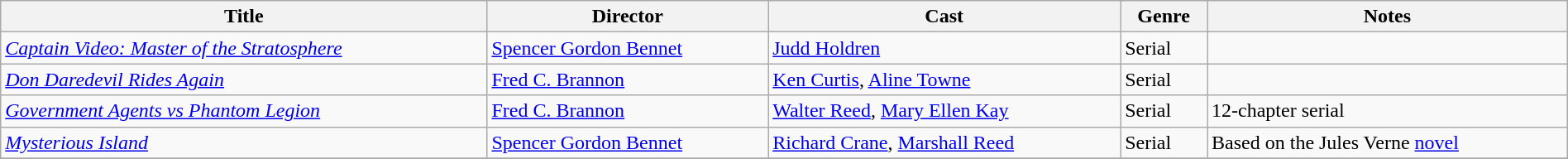<table class="wikitable" style="width:100%;">
<tr>
<th>Title</th>
<th>Director</th>
<th>Cast</th>
<th>Genre</th>
<th>Notes</th>
</tr>
<tr>
<td><em><a href='#'>Captain Video: Master of the Stratosphere</a></em></td>
<td><a href='#'>Spencer Gordon Bennet</a></td>
<td><a href='#'>Judd Holdren</a></td>
<td>Serial</td>
<td></td>
</tr>
<tr>
<td><em><a href='#'>Don Daredevil Rides Again</a></em></td>
<td><a href='#'>Fred C. Brannon</a></td>
<td><a href='#'>Ken Curtis</a>, <a href='#'>Aline Towne</a></td>
<td>Serial</td>
<td></td>
</tr>
<tr>
<td><em><a href='#'>Government Agents vs Phantom Legion</a></em></td>
<td><a href='#'>Fred C. Brannon</a></td>
<td><a href='#'>Walter Reed</a>, <a href='#'>Mary Ellen Kay</a></td>
<td>Serial</td>
<td>12-chapter serial</td>
</tr>
<tr>
<td><em><a href='#'>Mysterious Island</a></em></td>
<td><a href='#'>Spencer Gordon Bennet</a></td>
<td><a href='#'>Richard Crane</a>, <a href='#'>Marshall Reed</a></td>
<td>Serial</td>
<td>Based on the Jules Verne <a href='#'>novel</a></td>
</tr>
<tr>
</tr>
</table>
